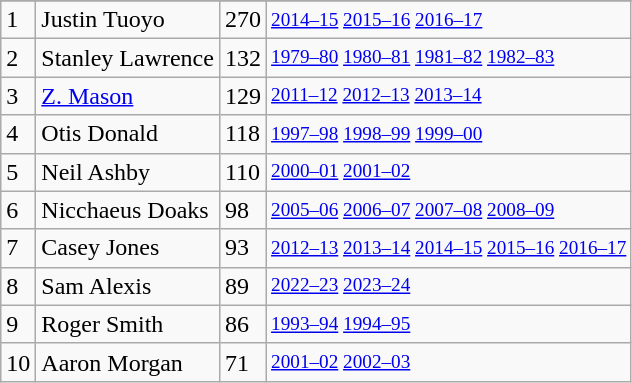<table class="wikitable">
<tr>
</tr>
<tr>
<td>1</td>
<td>Justin Tuoyo</td>
<td>270</td>
<td style="font-size:80%;"><a href='#'>2014–15</a> <a href='#'>2015–16</a> <a href='#'>2016–17</a></td>
</tr>
<tr>
<td>2</td>
<td>Stanley Lawrence</td>
<td>132</td>
<td style="font-size:80%;"><a href='#'>1979–80</a> <a href='#'>1980–81</a> <a href='#'>1981–82</a> <a href='#'>1982–83</a></td>
</tr>
<tr>
<td>3</td>
<td><a href='#'>Z. Mason</a></td>
<td>129</td>
<td style="font-size:80%;"><a href='#'>2011–12</a> <a href='#'>2012–13</a> <a href='#'>2013–14</a></td>
</tr>
<tr>
<td>4</td>
<td>Otis Donald</td>
<td>118</td>
<td style="font-size:80%;"><a href='#'>1997–98</a> <a href='#'>1998–99</a> <a href='#'>1999–00</a></td>
</tr>
<tr>
<td>5</td>
<td>Neil Ashby</td>
<td>110</td>
<td style="font-size:80%;"><a href='#'>2000–01</a> <a href='#'>2001–02</a></td>
</tr>
<tr>
<td>6</td>
<td>Nicchaeus Doaks</td>
<td>98</td>
<td style="font-size:80%;"><a href='#'>2005–06</a> <a href='#'>2006–07</a> <a href='#'>2007–08</a> <a href='#'>2008–09</a></td>
</tr>
<tr>
<td>7</td>
<td>Casey Jones</td>
<td>93</td>
<td style="font-size:80%;"><a href='#'>2012–13</a> <a href='#'>2013–14</a> <a href='#'>2014–15</a> <a href='#'>2015–16</a> <a href='#'>2016–17</a></td>
</tr>
<tr>
<td>8</td>
<td>Sam Alexis</td>
<td>89</td>
<td style="font-size:80%;"><a href='#'>2022–23</a> <a href='#'>2023–24</a></td>
</tr>
<tr>
<td>9</td>
<td>Roger Smith</td>
<td>86</td>
<td style="font-size:80%;"><a href='#'>1993–94</a> <a href='#'>1994–95</a></td>
</tr>
<tr>
<td>10</td>
<td>Aaron Morgan</td>
<td>71</td>
<td style="font-size:80%;"><a href='#'>2001–02</a> <a href='#'>2002–03</a></td>
</tr>
</table>
